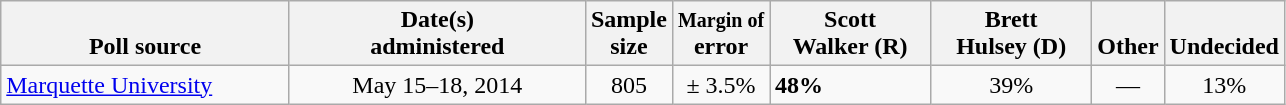<table class="wikitable">
<tr valign= bottom>
<th style="width:185px;">Poll source</th>
<th style="width:190px;">Date(s)<br>administered</th>
<th class=small>Sample<br>size</th>
<th><small>Margin of</small><br>error</th>
<th style="width:100px;">Scott<br>Walker (R)</th>
<th style="width:100px;">Brett<br>Hulsey (D)</th>
<th style="width:40px;">Other</th>
<th style="width:40px;">Undecided</th>
</tr>
<tr>
<td><a href='#'>Marquette University</a></td>
<td align=center>May 15–18, 2014</td>
<td align=center>805</td>
<td align=center>± 3.5%</td>
<td><strong>48%</strong></td>
<td align=center>39%</td>
<td align=center>—</td>
<td align=center>13%</td>
</tr>
</table>
